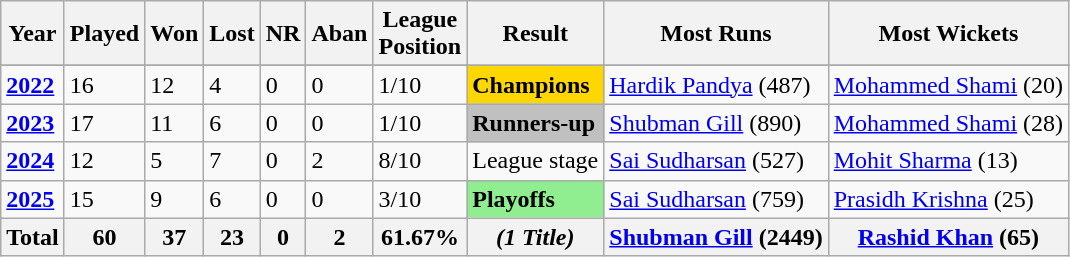<table class="wikitable sortable defaultcenter col9left col10left">
<tr>
<th>Year</th>
<th>Played</th>
<th>Won</th>
<th>Lost</th>
<th>NR</th>
<th>Aban</th>
<th>League<br>Position</th>
<th>Result</th>
<th>Most Runs</th>
<th>Most Wickets</th>
</tr>
<tr style="background:#ddeeff">
</tr>
<tr>
<td><a href='#'><strong>2022</strong></a></td>
<td>16</td>
<td>12</td>
<td>4</td>
<td>0</td>
<td>0</td>
<td>1/10</td>
<td bgcolor="gold"><strong>Champions</strong></td>
<td><a href='#'>Hardik Pandya</a> (487)</td>
<td><a href='#'>Mohammed Shami</a> (20)</td>
</tr>
<tr>
<td><a href='#'><strong>2023</strong></a></td>
<td>17</td>
<td>11</td>
<td>6</td>
<td>0</td>
<td>0</td>
<td>1/10</td>
<td bgcolor="silver"><strong>Runners-up</strong></td>
<td><a href='#'>Shubman Gill</a> (890)</td>
<td><a href='#'>Mohammed Shami</a> (28)</td>
</tr>
<tr>
<td><a href='#'><strong>2024</strong></a></td>
<td>12</td>
<td>5</td>
<td>7</td>
<td>0</td>
<td>2</td>
<td>8/10</td>
<td>League stage</td>
<td><a href='#'>Sai Sudharsan</a> (527)</td>
<td><a href='#'>Mohit Sharma</a> (13)</td>
</tr>
<tr>
<td><a href='#'><strong>2025</strong></a></td>
<td>15</td>
<td>9</td>
<td>6</td>
<td>0</td>
<td>0</td>
<td>3/10</td>
<td bgcolor="lightgreen"><strong>Playoffs</strong></td>
<td><a href='#'>Sai Sudharsan</a> (759)</td>
<td><a href='#'>Prasidh Krishna</a> (25)</td>
</tr>
<tr>
<th><strong>Total</strong></th>
<th><strong>60</strong></th>
<th><strong>37</strong></th>
<th><strong>23</strong></th>
<th><strong>0</strong></th>
<th><strong>2</strong></th>
<th><strong>61.67%</strong></th>
<th><strong><em>(1 Title)</em></strong></th>
<th><a href='#'>Shubman Gill</a> (2449)</th>
<th><a href='#'>Rashid Khan</a> (65)</th>
</tr>
</table>
